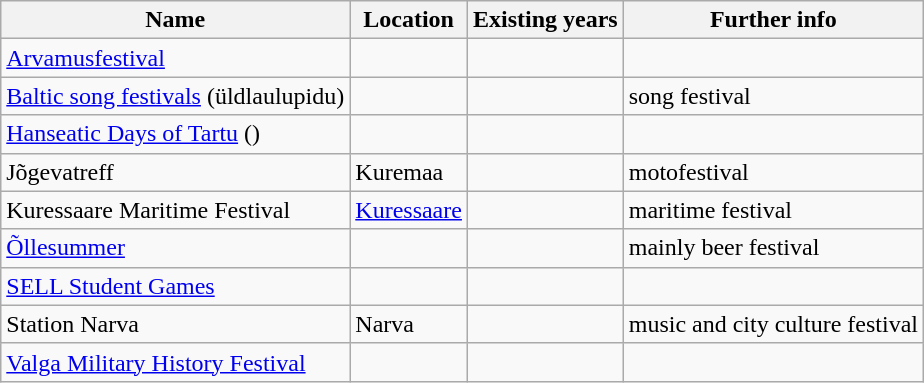<table class="wikitable sortable">
<tr>
<th>Name</th>
<th>Location</th>
<th>Existing years</th>
<th>Further info</th>
</tr>
<tr>
<td><a href='#'>Arvamusfestival</a></td>
<td></td>
<td></td>
<td></td>
</tr>
<tr>
<td><a href='#'>Baltic song festivals</a> (üldlaulupidu)</td>
<td></td>
<td></td>
<td>song festival</td>
</tr>
<tr>
<td><a href='#'>Hanseatic Days of Tartu</a> ()</td>
<td></td>
<td></td>
<td></td>
</tr>
<tr>
<td>Jõgevatreff</td>
<td>Kuremaa</td>
<td></td>
<td>motofestival</td>
</tr>
<tr>
<td>Kuressaare Maritime Festival</td>
<td><a href='#'>Kuressaare</a></td>
<td></td>
<td>maritime festival</td>
</tr>
<tr>
<td><a href='#'>Õllesummer</a></td>
<td></td>
<td></td>
<td>mainly beer festival</td>
</tr>
<tr>
<td><a href='#'>SELL Student Games</a></td>
<td></td>
<td></td>
<td></td>
</tr>
<tr>
<td>Station Narva</td>
<td>Narva</td>
<td></td>
<td>music and city culture festival</td>
</tr>
<tr>
<td><a href='#'>Valga Military History Festival</a></td>
<td></td>
<td></td>
<td></td>
</tr>
</table>
